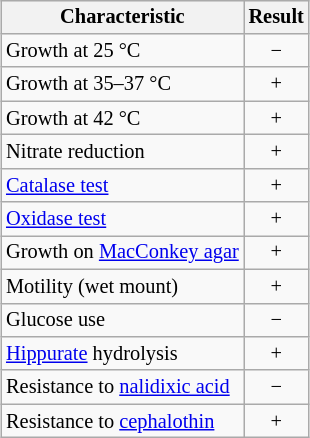<table class = "wikitable" style = "float:right; font-size:85%; margin-right:15px">
<tr>
<th bgcolor="#DDDDDD"><strong>Characteristic</strong></th>
<th bgcolor="#DDDDDD"><strong>Result</strong></th>
</tr>
<tr>
<td>Growth at 25 °C</td>
<td align = center>−</td>
</tr>
<tr>
<td>Growth at 35–37 °C</td>
<td align = center>+</td>
</tr>
<tr>
<td>Growth at 42 °C</td>
<td align = center>+</td>
</tr>
<tr>
<td>Nitrate reduction</td>
<td align = center>+</td>
</tr>
<tr>
<td><a href='#'>Catalase test</a></td>
<td align = center>+</td>
</tr>
<tr>
<td><a href='#'>Oxidase test</a></td>
<td align = center>+</td>
</tr>
<tr>
<td>Growth on <a href='#'>MacConkey agar</a></td>
<td align = center>+</td>
</tr>
<tr>
<td>Motility (wet mount)</td>
<td align = center>+</td>
</tr>
<tr>
<td>Glucose use</td>
<td align = center>−</td>
</tr>
<tr>
<td><a href='#'>Hippurate</a> hydrolysis</td>
<td align = center>+</td>
</tr>
<tr>
<td>Resistance to <a href='#'>nalidixic acid</a></td>
<td align = center>−</td>
</tr>
<tr>
<td>Resistance to <a href='#'>cephalothin</a></td>
<td align = center>+</td>
</tr>
</table>
